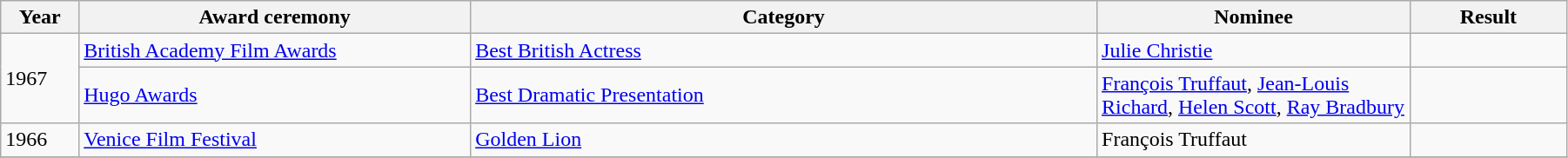<table class="wikitable" width="95%">
<tr>
<th width="5%">Year</th>
<th width="25%">Award ceremony</th>
<th width="40%">Category</th>
<th width="20%">Nominee</th>
<th width="10%">Result</th>
</tr>
<tr>
<td rowspan="2">1967</td>
<td><a href='#'>British Academy Film Awards</a></td>
<td><a href='#'>Best British Actress</a></td>
<td><a href='#'>Julie Christie</a> </td>
<td></td>
</tr>
<tr>
<td><a href='#'>Hugo Awards</a></td>
<td><a href='#'>Best Dramatic Presentation</a></td>
<td><a href='#'>François Truffaut</a>, <a href='#'>Jean-Louis Richard</a>, <a href='#'>Helen Scott</a>, <a href='#'>Ray Bradbury</a></td>
<td></td>
</tr>
<tr>
<td>1966</td>
<td><a href='#'>Venice Film Festival</a></td>
<td><a href='#'>Golden Lion</a></td>
<td>François Truffaut</td>
<td></td>
</tr>
<tr>
</tr>
</table>
